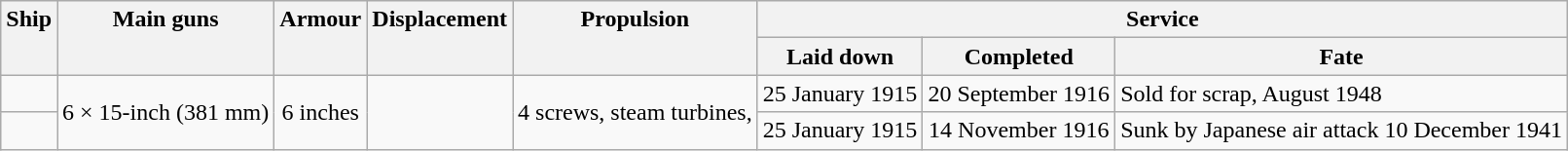<table class="wikitable">
<tr valign="top">
<th align= center rowspan=2>Ship</th>
<th align= center rowspan=2>Main guns</th>
<th align= center rowspan=2>Armour</th>
<th align= center rowspan=2>Displacement</th>
<th align= center rowspan=2>Propulsion</th>
<th align= center colspan=3>Service</th>
</tr>
<tr valign="top">
<th align= center>Laid down</th>
<th align= center>Completed</th>
<th align= center>Fate</th>
</tr>
<tr valign="center">
<td align= left></td>
<td align= center rowspan=2>6 × 15-inch (381 mm)</td>
<td align= center rowspan=2>6 inches</td>
<td align= center rowspan=2></td>
<td align= center rowspan=2>4 screws, steam turbines, </td>
<td align= center>25 January 1915</td>
<td align= center>20 September 1916</td>
<td align= left>Sold for scrap, August 1948</td>
</tr>
<tr valign="center">
<td align= left></td>
<td align= center>25 January 1915</td>
<td align= center>14 November 1916</td>
<td align= left>Sunk by Japanese air attack 10 December 1941</td>
</tr>
</table>
